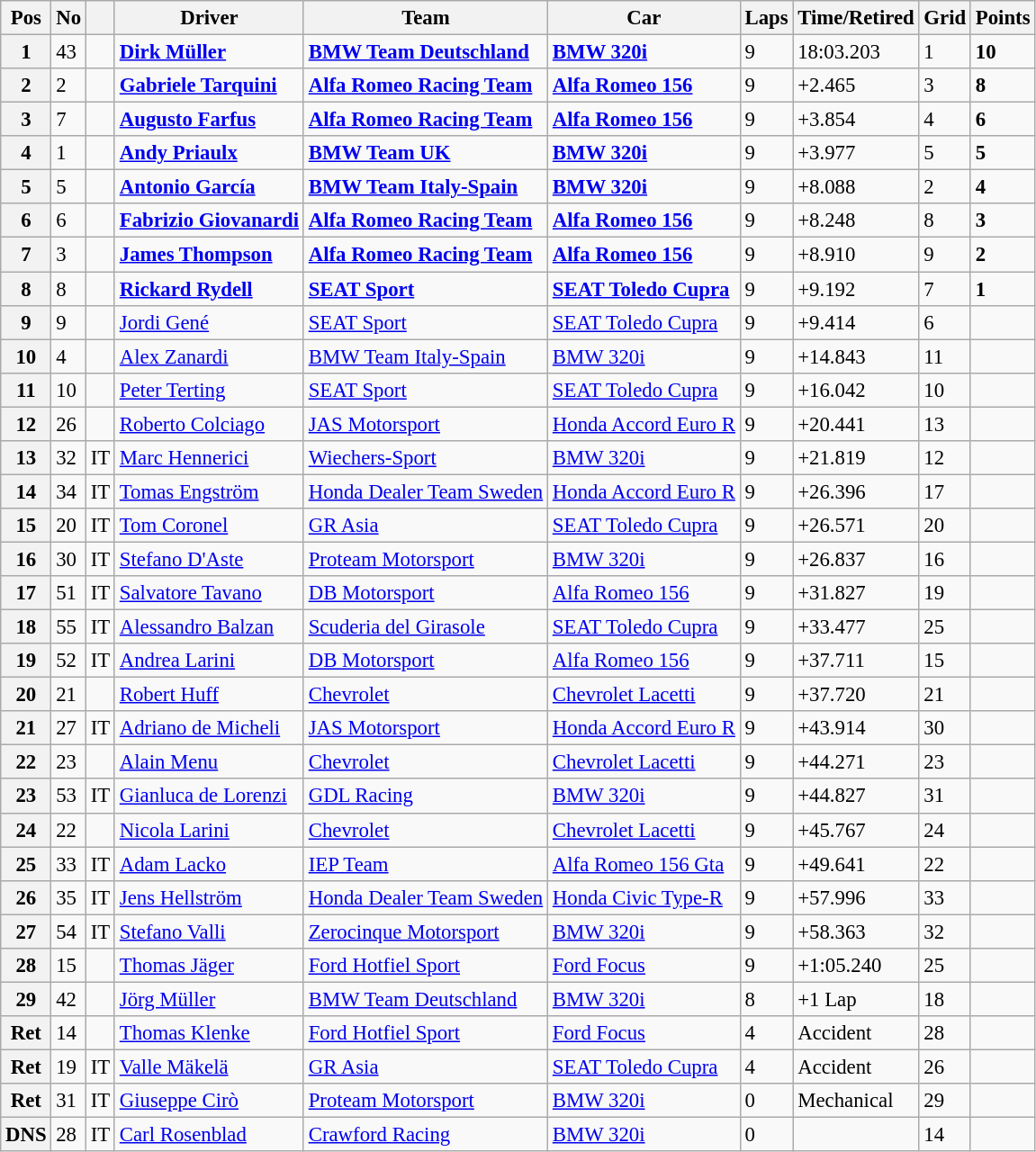<table class="wikitable" style="font-size: 95%">
<tr>
<th>Pos</th>
<th>No</th>
<th></th>
<th>Driver</th>
<th>Team</th>
<th>Car</th>
<th>Laps</th>
<th>Time/Retired</th>
<th>Grid</th>
<th>Points</th>
</tr>
<tr>
<th>1</th>
<td>43</td>
<td></td>
<td> <strong><a href='#'>Dirk Müller</a></strong></td>
<td><strong><a href='#'>BMW Team Deutschland</a></strong></td>
<td><strong><a href='#'>BMW 320i</a></strong></td>
<td>9</td>
<td>18:03.203</td>
<td>1</td>
<td><strong>10</strong></td>
</tr>
<tr>
<th>2</th>
<td>2</td>
<td></td>
<td> <strong><a href='#'>Gabriele Tarquini</a></strong></td>
<td><strong><a href='#'>Alfa Romeo Racing Team</a></strong></td>
<td><strong><a href='#'>Alfa Romeo 156</a></strong></td>
<td>9</td>
<td>+2.465</td>
<td>3</td>
<td><strong>8</strong></td>
</tr>
<tr>
<th>3</th>
<td>7</td>
<td></td>
<td> <strong><a href='#'>Augusto Farfus</a></strong></td>
<td><strong><a href='#'>Alfa Romeo Racing Team</a></strong></td>
<td><strong><a href='#'>Alfa Romeo 156</a></strong></td>
<td>9</td>
<td>+3.854</td>
<td>4</td>
<td><strong>6</strong></td>
</tr>
<tr>
<th>4</th>
<td>1</td>
<td></td>
<td> <strong><a href='#'>Andy Priaulx</a></strong></td>
<td><strong><a href='#'>BMW Team UK</a></strong></td>
<td><strong><a href='#'>BMW 320i</a></strong></td>
<td>9</td>
<td>+3.977</td>
<td>5</td>
<td><strong>5</strong></td>
</tr>
<tr>
<th>5</th>
<td>5</td>
<td></td>
<td> <strong><a href='#'>Antonio García</a></strong></td>
<td><strong><a href='#'>BMW Team Italy-Spain</a></strong></td>
<td><strong><a href='#'>BMW 320i</a></strong></td>
<td>9</td>
<td>+8.088</td>
<td>2</td>
<td><strong>4</strong></td>
</tr>
<tr>
<th>6</th>
<td>6</td>
<td></td>
<td> <strong><a href='#'>Fabrizio Giovanardi</a></strong></td>
<td><strong><a href='#'>Alfa Romeo Racing Team</a></strong></td>
<td><strong><a href='#'>Alfa Romeo 156</a></strong></td>
<td>9</td>
<td>+8.248</td>
<td>8</td>
<td><strong>3</strong></td>
</tr>
<tr>
<th>7</th>
<td>3</td>
<td></td>
<td> <strong><a href='#'>James Thompson</a></strong></td>
<td><strong><a href='#'>Alfa Romeo Racing Team</a></strong></td>
<td><strong><a href='#'>Alfa Romeo 156</a></strong></td>
<td>9</td>
<td>+8.910</td>
<td>9</td>
<td><strong>2</strong></td>
</tr>
<tr>
<th>8</th>
<td>8</td>
<td></td>
<td> <strong><a href='#'>Rickard Rydell</a></strong></td>
<td><strong><a href='#'>SEAT Sport</a></strong></td>
<td><strong><a href='#'>SEAT Toledo Cupra</a></strong></td>
<td>9</td>
<td>+9.192</td>
<td>7</td>
<td><strong>1</strong></td>
</tr>
<tr>
<th>9</th>
<td>9</td>
<td></td>
<td> <a href='#'>Jordi Gené</a></td>
<td><a href='#'>SEAT Sport</a></td>
<td><a href='#'>SEAT Toledo Cupra</a></td>
<td>9</td>
<td>+9.414</td>
<td>6</td>
<td></td>
</tr>
<tr>
<th>10</th>
<td>4</td>
<td></td>
<td> <a href='#'>Alex Zanardi</a></td>
<td><a href='#'>BMW Team Italy-Spain</a></td>
<td><a href='#'>BMW 320i</a></td>
<td>9</td>
<td>+14.843</td>
<td>11</td>
<td></td>
</tr>
<tr>
<th>11</th>
<td>10</td>
<td></td>
<td> <a href='#'>Peter Terting</a></td>
<td><a href='#'>SEAT Sport</a></td>
<td><a href='#'>SEAT Toledo Cupra</a></td>
<td>9</td>
<td>+16.042</td>
<td>10</td>
<td></td>
</tr>
<tr>
<th>12</th>
<td>26</td>
<td></td>
<td> <a href='#'>Roberto Colciago</a></td>
<td><a href='#'>JAS Motorsport</a></td>
<td><a href='#'>Honda Accord Euro R</a></td>
<td>9</td>
<td>+20.441</td>
<td>13</td>
<td></td>
</tr>
<tr>
<th>13</th>
<td>32</td>
<td>IT</td>
<td> <a href='#'>Marc Hennerici</a></td>
<td><a href='#'>Wiechers-Sport</a></td>
<td><a href='#'>BMW 320i</a></td>
<td>9</td>
<td>+21.819</td>
<td>12</td>
<td></td>
</tr>
<tr>
<th>14</th>
<td>34</td>
<td>IT</td>
<td> <a href='#'>Tomas Engström</a></td>
<td><a href='#'>Honda Dealer Team Sweden</a></td>
<td><a href='#'>Honda Accord Euro R</a></td>
<td>9</td>
<td>+26.396</td>
<td>17</td>
<td></td>
</tr>
<tr>
<th>15</th>
<td>20</td>
<td>IT</td>
<td> <a href='#'>Tom Coronel</a></td>
<td><a href='#'>GR Asia</a></td>
<td><a href='#'>SEAT Toledo Cupra</a></td>
<td>9</td>
<td>+26.571</td>
<td>20</td>
<td></td>
</tr>
<tr>
<th>16</th>
<td>30</td>
<td>IT</td>
<td> <a href='#'>Stefano D'Aste</a></td>
<td><a href='#'>Proteam Motorsport</a></td>
<td><a href='#'>BMW 320i</a></td>
<td>9</td>
<td>+26.837</td>
<td>16</td>
<td></td>
</tr>
<tr>
<th>17</th>
<td>51</td>
<td>IT</td>
<td> <a href='#'>Salvatore Tavano</a></td>
<td><a href='#'>DB Motorsport</a></td>
<td><a href='#'>Alfa Romeo 156</a></td>
<td>9</td>
<td>+31.827</td>
<td>19</td>
<td></td>
</tr>
<tr>
<th>18</th>
<td>55</td>
<td>IT</td>
<td> <a href='#'>Alessandro Balzan</a></td>
<td><a href='#'>Scuderia del Girasole</a></td>
<td><a href='#'>SEAT Toledo Cupra</a></td>
<td>9</td>
<td>+33.477</td>
<td>25</td>
<td></td>
</tr>
<tr>
<th>19</th>
<td>52</td>
<td>IT</td>
<td> <a href='#'>Andrea Larini</a></td>
<td><a href='#'>DB Motorsport</a></td>
<td><a href='#'>Alfa Romeo 156</a></td>
<td>9</td>
<td>+37.711</td>
<td>15</td>
<td></td>
</tr>
<tr>
<th>20</th>
<td>21</td>
<td></td>
<td> <a href='#'>Robert Huff</a></td>
<td><a href='#'>Chevrolet</a></td>
<td><a href='#'>Chevrolet Lacetti</a></td>
<td>9</td>
<td>+37.720</td>
<td>21</td>
<td></td>
</tr>
<tr>
<th>21</th>
<td>27</td>
<td>IT</td>
<td> <a href='#'>Adriano de Micheli</a></td>
<td><a href='#'>JAS Motorsport</a></td>
<td><a href='#'>Honda Accord Euro R</a></td>
<td>9</td>
<td>+43.914</td>
<td>30</td>
<td></td>
</tr>
<tr>
<th>22</th>
<td>23</td>
<td></td>
<td> <a href='#'>Alain Menu</a></td>
<td><a href='#'>Chevrolet</a></td>
<td><a href='#'>Chevrolet Lacetti</a></td>
<td>9</td>
<td>+44.271</td>
<td>23</td>
<td></td>
</tr>
<tr>
<th>23</th>
<td>53</td>
<td>IT</td>
<td> <a href='#'>Gianluca de Lorenzi</a></td>
<td><a href='#'>GDL Racing</a></td>
<td><a href='#'>BMW 320i</a></td>
<td>9</td>
<td>+44.827</td>
<td>31</td>
<td></td>
</tr>
<tr>
<th>24</th>
<td>22</td>
<td></td>
<td> <a href='#'>Nicola Larini</a></td>
<td><a href='#'>Chevrolet</a></td>
<td><a href='#'>Chevrolet Lacetti</a></td>
<td>9</td>
<td>+45.767</td>
<td>24</td>
<td></td>
</tr>
<tr>
<th>25</th>
<td>33</td>
<td>IT</td>
<td> <a href='#'>Adam Lacko</a></td>
<td><a href='#'>IEP Team</a></td>
<td><a href='#'>Alfa Romeo 156 Gta</a></td>
<td>9</td>
<td>+49.641</td>
<td>22</td>
<td></td>
</tr>
<tr>
<th>26</th>
<td>35</td>
<td>IT</td>
<td> <a href='#'>Jens Hellström</a></td>
<td><a href='#'>Honda Dealer Team Sweden</a></td>
<td><a href='#'>Honda Civic Type-R</a></td>
<td>9</td>
<td>+57.996</td>
<td>33</td>
<td></td>
</tr>
<tr>
<th>27</th>
<td>54</td>
<td>IT</td>
<td> <a href='#'>Stefano Valli</a></td>
<td><a href='#'>Zerocinque Motorsport</a></td>
<td><a href='#'>BMW 320i</a></td>
<td>9</td>
<td>+58.363</td>
<td>32</td>
<td></td>
</tr>
<tr>
<th>28</th>
<td>15</td>
<td></td>
<td> <a href='#'>Thomas Jäger</a></td>
<td><a href='#'>Ford Hotfiel Sport</a></td>
<td><a href='#'>Ford Focus</a></td>
<td>9</td>
<td>+1:05.240</td>
<td>25</td>
<td></td>
</tr>
<tr>
<th>29</th>
<td>42</td>
<td></td>
<td> <a href='#'>Jörg Müller</a></td>
<td><a href='#'>BMW Team Deutschland</a></td>
<td><a href='#'>BMW 320i</a></td>
<td>8</td>
<td>+1 Lap</td>
<td>18</td>
<td></td>
</tr>
<tr>
<th>Ret</th>
<td>14</td>
<td></td>
<td> <a href='#'>Thomas Klenke</a></td>
<td><a href='#'>Ford Hotfiel Sport</a></td>
<td><a href='#'>Ford Focus</a></td>
<td>4</td>
<td>Accident</td>
<td>28</td>
<td></td>
</tr>
<tr>
<th>Ret</th>
<td>19</td>
<td>IT</td>
<td> <a href='#'>Valle Mäkelä</a></td>
<td><a href='#'>GR Asia</a></td>
<td><a href='#'>SEAT Toledo Cupra</a></td>
<td>4</td>
<td>Accident</td>
<td>26</td>
<td></td>
</tr>
<tr>
<th>Ret</th>
<td>31</td>
<td>IT</td>
<td>  <a href='#'>Giuseppe Cirò</a></td>
<td><a href='#'>Proteam Motorsport</a></td>
<td><a href='#'>BMW 320i</a></td>
<td>0</td>
<td>Mechanical</td>
<td>29</td>
<td></td>
</tr>
<tr>
<th>DNS</th>
<td>28</td>
<td>IT</td>
<td> <a href='#'>Carl Rosenblad</a></td>
<td><a href='#'>Crawford Racing</a></td>
<td><a href='#'>BMW 320i</a></td>
<td>0</td>
<td></td>
<td>14</td>
<td></td>
</tr>
</table>
